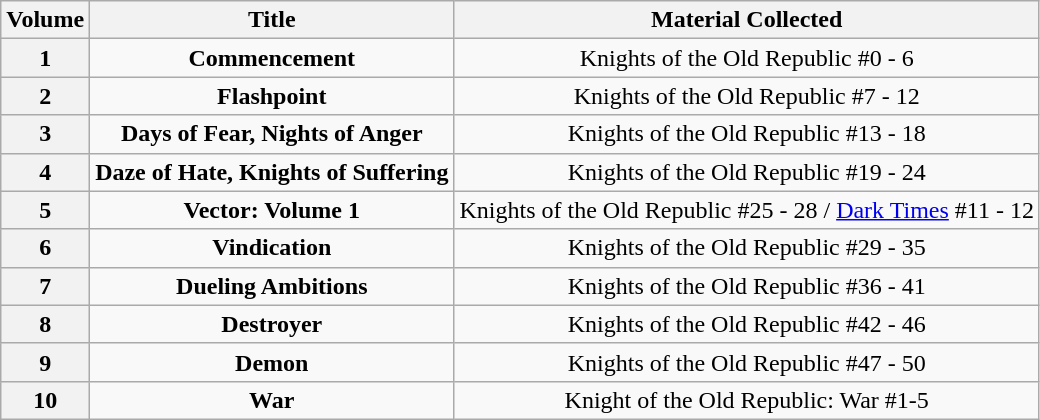<table class="wikitable">
<tr>
<th>Volume</th>
<th>Title</th>
<th>Material Collected</th>
</tr>
<tr>
<th>1</th>
<td style="text-align:center;"><strong>Commencement</strong></td>
<td style="text-align:center;">Knights of the Old Republic #0 - 6</td>
</tr>
<tr>
<th>2</th>
<td style="text-align:center;"><strong>Flashpoint</strong></td>
<td style="text-align:center;">Knights of the Old Republic #7 - 12</td>
</tr>
<tr>
<th>3</th>
<td style="text-align:center;"><strong>Days of Fear, Nights of Anger</strong></td>
<td style="text-align:center;">Knights of the Old Republic #13 - 18</td>
</tr>
<tr>
<th>4</th>
<td style="text-align:center;"><strong>Daze of Hate, Knights of Suffering</strong></td>
<td style="text-align:center;">Knights of the Old Republic #19 - 24</td>
</tr>
<tr>
<th>5</th>
<td style="text-align:center;"><strong>Vector: Volume 1</strong></td>
<td style="text-align:center;">Knights of the Old Republic #25 - 28 / <a href='#'>Dark Times</a> #11 - 12</td>
</tr>
<tr>
<th>6</th>
<td style="text-align:center;"><strong>Vindication</strong></td>
<td style="text-align:center;">Knights of the Old Republic #29 - 35</td>
</tr>
<tr>
<th>7</th>
<td style="text-align:center;"><strong>Dueling Ambitions</strong></td>
<td style="text-align:center;">Knights of the Old Republic #36 - 41</td>
</tr>
<tr>
<th>8</th>
<td style="text-align:center;"><strong>Destroyer</strong></td>
<td style="text-align:center;">Knights of the Old Republic #42 - 46</td>
</tr>
<tr>
<th>9</th>
<td style="text-align:center;"><strong>Demon</strong></td>
<td style="text-align:center;">Knights of the Old Republic #47 - 50</td>
</tr>
<tr>
<th>10</th>
<td style="text-align:center;"><strong>War</strong></td>
<td style="text-align:center;">Knight of the Old Republic: War #1-5</td>
</tr>
</table>
